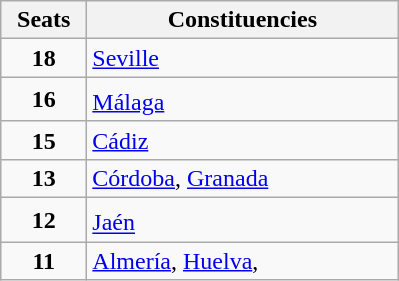<table class="wikitable" style="text-align:left;">
<tr>
<th width="50">Seats</th>
<th width="200">Constituencies</th>
</tr>
<tr>
<td align="center"><strong>18</strong></td>
<td><a href='#'>Seville</a></td>
</tr>
<tr>
<td align="center"><strong>16</strong></td>
<td><a href='#'>Málaga</a><sup></sup></td>
</tr>
<tr>
<td align="center"><strong>15</strong></td>
<td><a href='#'>Cádiz</a></td>
</tr>
<tr>
<td align="center"><strong>13</strong></td>
<td><a href='#'>Córdoba</a>, <a href='#'>Granada</a></td>
</tr>
<tr>
<td align="center"><strong>12</strong></td>
<td><a href='#'>Jaén</a><sup></sup></td>
</tr>
<tr>
<td align="center"><strong>11</strong></td>
<td><a href='#'>Almería</a>, <a href='#'>Huelva</a>,</td>
</tr>
</table>
